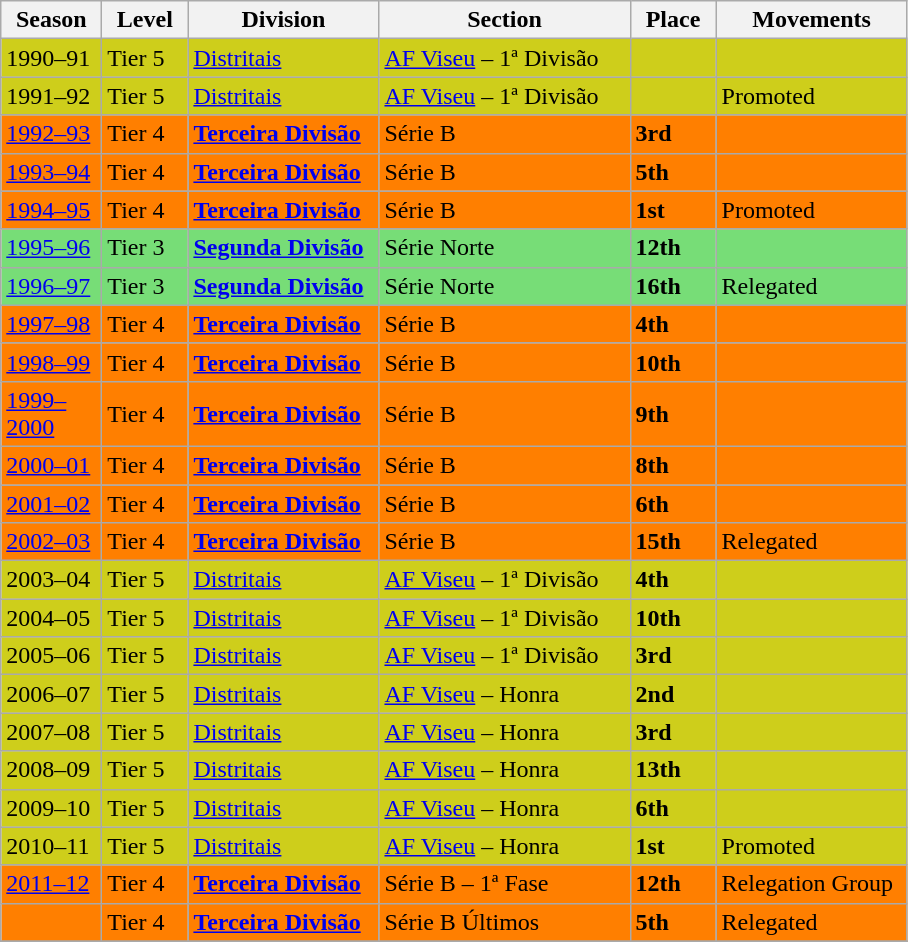<table class="wikitable" style="text-align: left;">
<tr>
<th style="width: 60px;"><strong>Season</strong></th>
<th style="width: 50px;"><strong>Level</strong></th>
<th style="width: 120px;"><strong>Division</strong></th>
<th style="width: 160px;"><strong>Section</strong></th>
<th style="width: 50px;"><strong>Place</strong></th>
<th style="width: 120px;"><strong>Movements</strong></th>
</tr>
<tr>
<td style="background:#CECE1B;">1990–91</td>
<td style="background:#CECE1B;">Tier 5</td>
<td style="background:#CECE1B;"><a href='#'>Distritais</a></td>
<td style="background:#CECE1B;"><a href='#'>AF Viseu</a> – 1ª Divisão</td>
<td style="background:#CECE1B;"></td>
<td style="background:#CECE1B;"></td>
</tr>
<tr>
<td style="background:#CECE1B;">1991–92</td>
<td style="background:#CECE1B;">Tier 5</td>
<td style="background:#CECE1B;"><a href='#'>Distritais</a></td>
<td style="background:#CECE1B;"><a href='#'>AF Viseu</a> – 1ª Divisão</td>
<td style="background:#CECE1B;"></td>
<td style="background:#CECE1B;">Promoted</td>
</tr>
<tr>
<td style="background:#FF7F00;"><a href='#'>1992–93</a></td>
<td style="background:#FF7F00;">Tier 4</td>
<td style="background:#FF7F00;"><strong><a href='#'>Terceira Divisão</a></strong></td>
<td style="background:#FF7F00;">Série B</td>
<td style="background:#FF7F00;"><strong>3rd</strong></td>
<td style="background:#FF7F00;"></td>
</tr>
<tr>
<td style="background:#FF7F00;"><a href='#'>1993–94</a></td>
<td style="background:#FF7F00;">Tier 4</td>
<td style="background:#FF7F00;"><strong><a href='#'>Terceira Divisão</a></strong></td>
<td style="background:#FF7F00;">Série B</td>
<td style="background:#FF7F00;"><strong>5th</strong></td>
<td style="background:#FF7F00;"></td>
</tr>
<tr>
<td style="background:#FF7F00;"><a href='#'>1994–95</a></td>
<td style="background:#FF7F00;">Tier 4</td>
<td style="background:#FF7F00;"><strong><a href='#'>Terceira Divisão</a></strong></td>
<td style="background:#FF7F00;">Série B</td>
<td style="background:#FF7F00;"><strong>1st</strong></td>
<td style="background:#FF7F00;">Promoted</td>
</tr>
<tr>
<td style="background:#77DD77;"><a href='#'>1995–96</a></td>
<td style="background:#77DD77;">Tier 3</td>
<td style="background:#77DD77;"><strong><a href='#'>Segunda Divisão</a></strong></td>
<td style="background:#77DD77;">Série Norte</td>
<td style="background:#77DD77;"><strong>12th</strong></td>
<td style="background:#77DD77;"></td>
</tr>
<tr>
<td style="background:#77DD77;"><a href='#'>1996–97</a></td>
<td style="background:#77DD77;">Tier 3</td>
<td style="background:#77DD77;"><strong><a href='#'>Segunda Divisão</a></strong></td>
<td style="background:#77DD77;">Série Norte</td>
<td style="background:#77DD77;"><strong>16th</strong></td>
<td style="background:#77DD77;">Relegated</td>
</tr>
<tr>
<td style="background:#FF7F00;"><a href='#'>1997–98</a></td>
<td style="background:#FF7F00;">Tier 4</td>
<td style="background:#FF7F00;"><strong><a href='#'>Terceira Divisão</a></strong></td>
<td style="background:#FF7F00;">Série B</td>
<td style="background:#FF7F00;"><strong>4th</strong></td>
<td style="background:#FF7F00;"></td>
</tr>
<tr>
<td style="background:#FF7F00;"><a href='#'>1998–99</a></td>
<td style="background:#FF7F00;">Tier 4</td>
<td style="background:#FF7F00;"><strong><a href='#'>Terceira Divisão</a></strong></td>
<td style="background:#FF7F00;">Série B</td>
<td style="background:#FF7F00;"><strong>10th</strong></td>
<td style="background:#FF7F00;"></td>
</tr>
<tr>
<td style="background:#FF7F00;"><a href='#'>1999–2000</a></td>
<td style="background:#FF7F00;">Tier 4</td>
<td style="background:#FF7F00;"><strong><a href='#'>Terceira Divisão</a></strong></td>
<td style="background:#FF7F00;">Série B</td>
<td style="background:#FF7F00;"><strong>9th</strong></td>
<td style="background:#FF7F00;"></td>
</tr>
<tr>
<td style="background:#FF7F00;"><a href='#'>2000–01</a></td>
<td style="background:#FF7F00;">Tier 4</td>
<td style="background:#FF7F00;"><strong><a href='#'>Terceira Divisão</a></strong></td>
<td style="background:#FF7F00;">Série B</td>
<td style="background:#FF7F00;"><strong>8th</strong></td>
<td style="background:#FF7F00;"></td>
</tr>
<tr>
<td style="background:#FF7F00;"><a href='#'>2001–02</a></td>
<td style="background:#FF7F00;">Tier 4</td>
<td style="background:#FF7F00;"><strong><a href='#'>Terceira Divisão</a></strong></td>
<td style="background:#FF7F00;">Série B</td>
<td style="background:#FF7F00;"><strong>6th</strong></td>
<td style="background:#FF7F00;"></td>
</tr>
<tr>
<td style="background:#FF7F00;"><a href='#'>2002–03</a></td>
<td style="background:#FF7F00;">Tier 4</td>
<td style="background:#FF7F00;"><strong><a href='#'>Terceira Divisão</a></strong></td>
<td style="background:#FF7F00;">Série B</td>
<td style="background:#FF7F00;"><strong>15th</strong></td>
<td style="background:#FF7F00;">Relegated</td>
</tr>
<tr>
<td style="background:#CECE1B;">2003–04</td>
<td style="background:#CECE1B;">Tier 5</td>
<td style="background:#CECE1B;"><a href='#'>Distritais</a></td>
<td style="background:#CECE1B;"><a href='#'>AF Viseu</a> – 1ª Divisão</td>
<td style="background:#CECE1B;"><strong>4th</strong></td>
<td style="background:#CECE1B;"></td>
</tr>
<tr>
<td style="background:#CECE1B;">2004–05</td>
<td style="background:#CECE1B;">Tier 5</td>
<td style="background:#CECE1B;"><a href='#'>Distritais</a></td>
<td style="background:#CECE1B;"><a href='#'>AF Viseu</a> – 1ª Divisão</td>
<td style="background:#CECE1B;"><strong>10th</strong></td>
<td style="background:#CECE1B;"></td>
</tr>
<tr>
<td style="background:#CECE1B;">2005–06</td>
<td style="background:#CECE1B;">Tier 5</td>
<td style="background:#CECE1B;"><a href='#'>Distritais</a></td>
<td style="background:#CECE1B;"><a href='#'>AF Viseu</a> – 1ª Divisão</td>
<td style="background:#CECE1B;"><strong>3rd</strong></td>
<td style="background:#CECE1B;"></td>
</tr>
<tr>
<td style="background:#CECE1B;">2006–07</td>
<td style="background:#CECE1B;">Tier 5</td>
<td style="background:#CECE1B;"><a href='#'>Distritais</a></td>
<td style="background:#CECE1B;"><a href='#'>AF Viseu</a> – Honra</td>
<td style="background:#CECE1B;"><strong>2nd</strong></td>
<td style="background:#CECE1B;"></td>
</tr>
<tr>
<td style="background:#CECE1B;">2007–08</td>
<td style="background:#CECE1B;">Tier 5</td>
<td style="background:#CECE1B;"><a href='#'>Distritais</a></td>
<td style="background:#CECE1B;"><a href='#'>AF Viseu</a> – Honra</td>
<td style="background:#CECE1B;"><strong>3rd</strong></td>
<td style="background:#CECE1B;"></td>
</tr>
<tr>
<td style="background:#CECE1B;">2008–09</td>
<td style="background:#CECE1B;">Tier 5</td>
<td style="background:#CECE1B;"><a href='#'>Distritais</a></td>
<td style="background:#CECE1B;"><a href='#'>AF Viseu</a> – Honra</td>
<td style="background:#CECE1B;"><strong>13th</strong></td>
<td style="background:#CECE1B;"></td>
</tr>
<tr>
<td style="background:#CECE1B;">2009–10</td>
<td style="background:#CECE1B;">Tier 5</td>
<td style="background:#CECE1B;"><a href='#'>Distritais</a></td>
<td style="background:#CECE1B;"><a href='#'>AF Viseu</a> – Honra</td>
<td style="background:#CECE1B;"><strong>6th</strong></td>
<td style="background:#CECE1B;"></td>
</tr>
<tr>
<td style="background:#CECE1B;">2010–11</td>
<td style="background:#CECE1B;">Tier 5</td>
<td style="background:#CECE1B;"><a href='#'>Distritais</a></td>
<td style="background:#CECE1B;"><a href='#'>AF Viseu</a> – Honra</td>
<td style="background:#CECE1B;"><strong>1st</strong></td>
<td style="background:#CECE1B;">Promoted</td>
</tr>
<tr>
<td style="background:#FF7F00;"><a href='#'>2011–12</a></td>
<td style="background:#FF7F00;">Tier 4</td>
<td style="background:#FF7F00;"><strong><a href='#'>Terceira Divisão</a></strong></td>
<td style="background:#FF7F00;">Série B – 1ª Fase</td>
<td style="background:#FF7F00;"><strong>12th</strong></td>
<td style="background:#FF7F00;">Relegation Group</td>
</tr>
<tr>
<td style="background:#FF7F00;"></td>
<td style="background:#FF7F00;">Tier 4</td>
<td style="background:#FF7F00;"><strong><a href='#'>Terceira Divisão</a></strong></td>
<td style="background:#FF7F00;">Série B Últimos</td>
<td style="background:#FF7F00;"><strong>5th</strong></td>
<td style="background:#FF7F00;">Relegated</td>
</tr>
<tr>
</tr>
</table>
